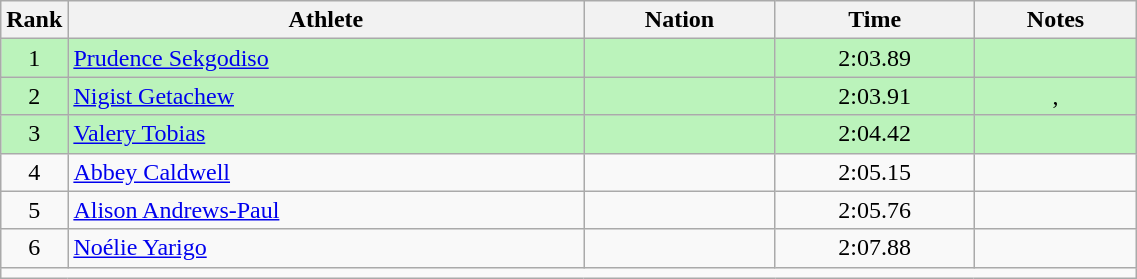<table class="wikitable sortable" style="text-align:center;width: 60%;">
<tr>
<th scope="col" style="width: 10px;">Rank</th>
<th scope="col">Athlete</th>
<th scope="col">Nation</th>
<th scope="col">Time</th>
<th scope="col">Notes</th>
</tr>
<tr bgcolor=bbf3bb>
<td>1</td>
<td align=left><a href='#'>Prudence Sekgodiso</a></td>
<td align=left></td>
<td>2:03.89</td>
<td></td>
</tr>
<tr bgcolor=bbf3bb>
<td>2</td>
<td align=left><a href='#'>Nigist Getachew</a></td>
<td align=left></td>
<td>2:03.91</td>
<td>, </td>
</tr>
<tr bgcolor=bbf3bb>
<td>3</td>
<td align=left><a href='#'>Valery Tobias</a></td>
<td align=left></td>
<td>2:04.42</td>
<td></td>
</tr>
<tr>
<td>4</td>
<td align=left><a href='#'>Abbey Caldwell</a></td>
<td align=left></td>
<td>2:05.15</td>
<td></td>
</tr>
<tr>
<td>5</td>
<td align=left><a href='#'>Alison Andrews-Paul</a></td>
<td align=left></td>
<td>2:05.76</td>
<td></td>
</tr>
<tr>
<td>6</td>
<td align=left><a href='#'>Noélie Yarigo</a></td>
<td align=left></td>
<td>2:07.88</td>
<td></td>
</tr>
<tr class="sortbottom">
<td colspan="5"></td>
</tr>
</table>
